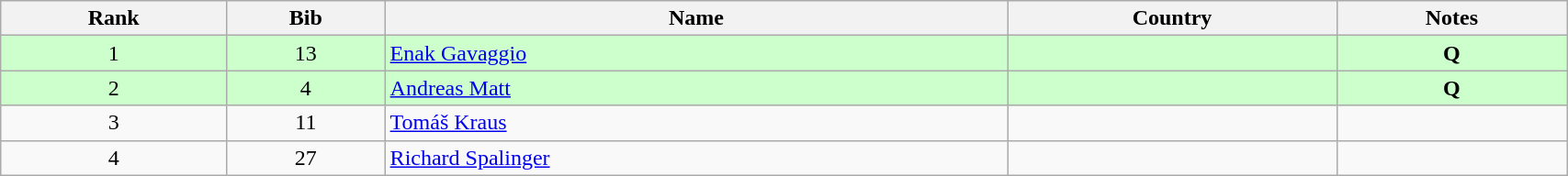<table class="wikitable" style="text-align:center;" width=90%>
<tr>
<th>Rank</th>
<th>Bib</th>
<th>Name</th>
<th>Country</th>
<th>Notes</th>
</tr>
<tr bgcolor="#ccffcc">
<td>1</td>
<td>13</td>
<td align=left><a href='#'>Enak Gavaggio</a></td>
<td align=left></td>
<td><strong>Q</strong></td>
</tr>
<tr bgcolor="#ccffcc">
<td>2</td>
<td>4</td>
<td align=left><a href='#'>Andreas Matt</a></td>
<td align=left></td>
<td><strong>Q</strong></td>
</tr>
<tr>
<td>3</td>
<td>11</td>
<td align=left><a href='#'>Tomáš Kraus</a></td>
<td align=left></td>
<td></td>
</tr>
<tr>
<td>4</td>
<td>27</td>
<td align=left><a href='#'>Richard Spalinger</a></td>
<td align=left></td>
<td></td>
</tr>
</table>
